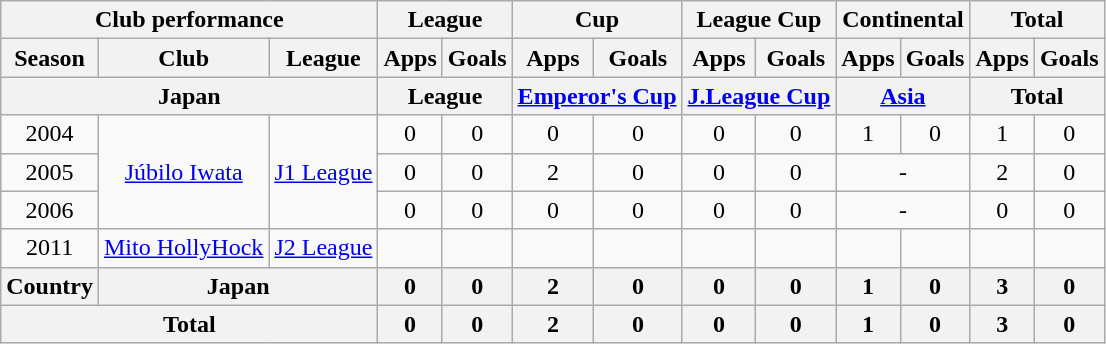<table class="wikitable" style="text-align:center;">
<tr>
<th colspan=3>Club performance</th>
<th colspan=2>League</th>
<th colspan=2>Cup</th>
<th colspan=2>League Cup</th>
<th colspan=2>Continental</th>
<th colspan=2>Total</th>
</tr>
<tr>
<th>Season</th>
<th>Club</th>
<th>League</th>
<th>Apps</th>
<th>Goals</th>
<th>Apps</th>
<th>Goals</th>
<th>Apps</th>
<th>Goals</th>
<th>Apps</th>
<th>Goals</th>
<th>Apps</th>
<th>Goals</th>
</tr>
<tr>
<th colspan=3>Japan</th>
<th colspan=2>League</th>
<th colspan=2><a href='#'>Emperor's Cup</a></th>
<th colspan=2><a href='#'>J.League Cup</a></th>
<th colspan=2><a href='#'>Asia</a></th>
<th colspan=2>Total</th>
</tr>
<tr>
<td>2004</td>
<td rowspan="3"><a href='#'>Júbilo Iwata</a></td>
<td rowspan="3"><a href='#'>J1 League</a></td>
<td>0</td>
<td>0</td>
<td>0</td>
<td>0</td>
<td>0</td>
<td>0</td>
<td>1</td>
<td>0</td>
<td>1</td>
<td>0</td>
</tr>
<tr>
<td>2005</td>
<td>0</td>
<td>0</td>
<td>2</td>
<td>0</td>
<td>0</td>
<td>0</td>
<td colspan="2">-</td>
<td>2</td>
<td>0</td>
</tr>
<tr>
<td>2006</td>
<td>0</td>
<td>0</td>
<td>0</td>
<td>0</td>
<td>0</td>
<td>0</td>
<td colspan="2">-</td>
<td>0</td>
<td>0</td>
</tr>
<tr>
<td>2011</td>
<td><a href='#'>Mito HollyHock</a></td>
<td><a href='#'>J2 League</a></td>
<td></td>
<td></td>
<td></td>
<td></td>
<td></td>
<td></td>
<td></td>
<td></td>
<td></td>
<td></td>
</tr>
<tr>
<th rowspan=1>Country</th>
<th colspan=2>Japan</th>
<th>0</th>
<th>0</th>
<th>2</th>
<th>0</th>
<th>0</th>
<th>0</th>
<th>1</th>
<th>0</th>
<th>3</th>
<th>0</th>
</tr>
<tr>
<th colspan=3>Total</th>
<th>0</th>
<th>0</th>
<th>2</th>
<th>0</th>
<th>0</th>
<th>0</th>
<th>1</th>
<th>0</th>
<th>3</th>
<th>0</th>
</tr>
</table>
